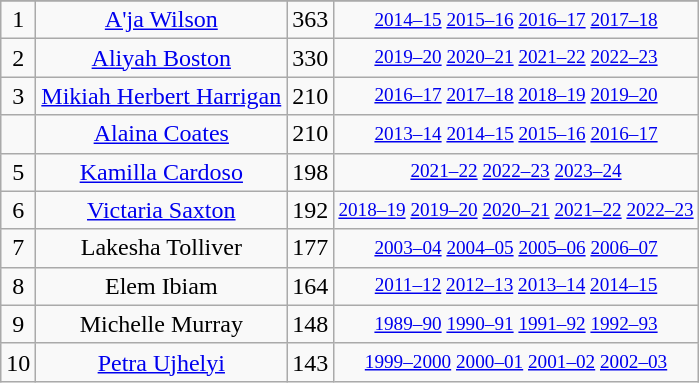<table class="wikitable sortable" style="text-align: center">
<tr>
</tr>
<tr>
<td>1</td>
<td><a href='#'>A'ja Wilson</a></td>
<td>363</td>
<td style="font-size:80%;"><a href='#'>2014–15</a> <a href='#'>2015–16</a> <a href='#'>2016–17</a> <a href='#'>2017–18</a></td>
</tr>
<tr>
<td>2</td>
<td><a href='#'>Aliyah Boston</a></td>
<td>330</td>
<td style="font-size:80%;"><a href='#'>2019–20</a> <a href='#'>2020–21</a> <a href='#'>2021–22</a> <a href='#'>2022–23</a></td>
</tr>
<tr>
<td>3</td>
<td><a href='#'>Mikiah Herbert Harrigan</a></td>
<td>210</td>
<td style="font-size:80%;"><a href='#'>2016–17</a> <a href='#'>2017–18</a> <a href='#'>2018–19</a> <a href='#'>2019–20</a></td>
</tr>
<tr>
<td></td>
<td><a href='#'>Alaina Coates</a></td>
<td>210</td>
<td style="font-size:80%;"><a href='#'>2013–14</a> <a href='#'>2014–15</a> <a href='#'>2015–16</a> <a href='#'>2016–17</a></td>
</tr>
<tr>
<td>5</td>
<td><a href='#'>Kamilla Cardoso</a></td>
<td>198</td>
<td style="font-size:80%;"><a href='#'>2021–22</a> <a href='#'>2022–23</a> <a href='#'>2023–24</a></td>
</tr>
<tr>
<td>6</td>
<td><a href='#'>Victaria Saxton</a></td>
<td>192</td>
<td style="font-size:80%;"><a href='#'>2018–19</a> <a href='#'>2019–20</a> <a href='#'>2020–21</a> <a href='#'>2021–22</a> <a href='#'>2022–23</a></td>
</tr>
<tr>
<td>7</td>
<td>Lakesha Tolliver</td>
<td>177</td>
<td style="font-size:80%;"><a href='#'>2003–04</a> <a href='#'>2004–05</a> <a href='#'>2005–06</a> <a href='#'>2006–07</a></td>
</tr>
<tr>
<td>8</td>
<td>Elem Ibiam</td>
<td>164</td>
<td style="font-size:80%;"><a href='#'>2011–12</a> <a href='#'>2012–13</a> <a href='#'>2013–14</a> <a href='#'>2014–15</a></td>
</tr>
<tr>
<td>9</td>
<td>Michelle Murray</td>
<td>148</td>
<td style="font-size:80%;"><a href='#'>1989–90</a> <a href='#'>1990–91</a> <a href='#'>1991–92</a> <a href='#'>1992–93</a></td>
</tr>
<tr>
<td>10</td>
<td><a href='#'>Petra Ujhelyi</a></td>
<td>143</td>
<td style="font-size:80%;"><a href='#'>1999–2000</a> <a href='#'>2000–01</a> <a href='#'>2001–02</a> <a href='#'>2002–03</a></td>
</tr>
</table>
